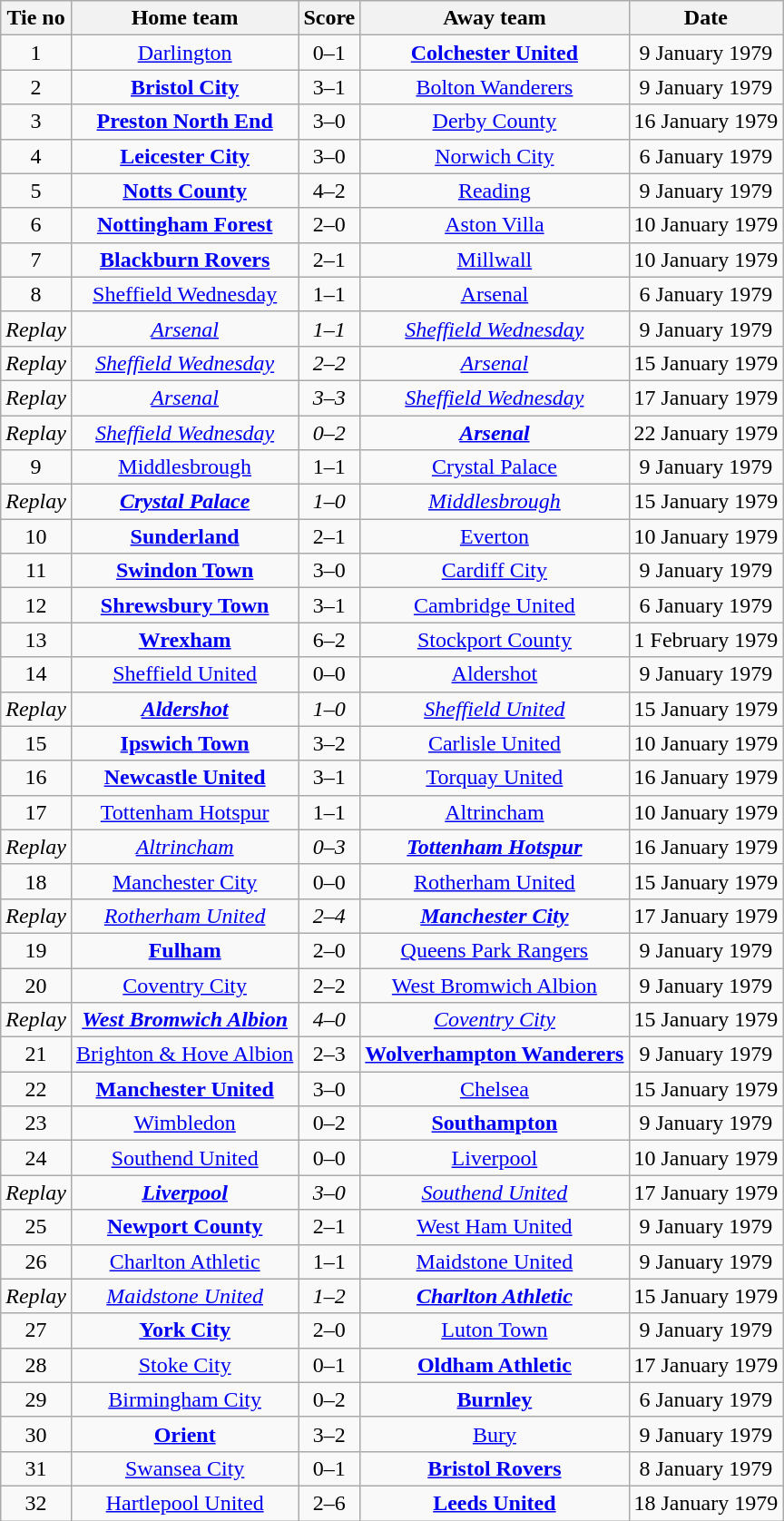<table class="wikitable" style="text-align: center">
<tr>
<th>Tie no</th>
<th>Home team</th>
<th>Score</th>
<th>Away team</th>
<th>Date</th>
</tr>
<tr>
<td>1</td>
<td><a href='#'>Darlington</a></td>
<td>0–1</td>
<td><strong><a href='#'>Colchester United</a></strong></td>
<td>9 January 1979</td>
</tr>
<tr>
<td>2</td>
<td><strong><a href='#'>Bristol City</a></strong></td>
<td>3–1</td>
<td><a href='#'>Bolton Wanderers</a></td>
<td>9 January 1979</td>
</tr>
<tr>
<td>3</td>
<td><strong><a href='#'>Preston North End</a></strong></td>
<td>3–0</td>
<td><a href='#'>Derby County</a></td>
<td>16 January 1979</td>
</tr>
<tr>
<td>4</td>
<td><strong><a href='#'>Leicester City</a></strong></td>
<td>3–0</td>
<td><a href='#'>Norwich City</a></td>
<td>6 January 1979</td>
</tr>
<tr>
<td>5</td>
<td><strong><a href='#'>Notts County</a></strong></td>
<td>4–2</td>
<td><a href='#'>Reading</a></td>
<td>9 January 1979</td>
</tr>
<tr>
<td>6</td>
<td><strong><a href='#'>Nottingham Forest</a></strong></td>
<td>2–0</td>
<td><a href='#'>Aston Villa</a></td>
<td>10 January 1979</td>
</tr>
<tr>
<td>7</td>
<td><strong><a href='#'>Blackburn Rovers</a></strong></td>
<td>2–1</td>
<td><a href='#'>Millwall</a></td>
<td>10 January 1979</td>
</tr>
<tr>
<td>8</td>
<td><a href='#'>Sheffield Wednesday</a></td>
<td>1–1</td>
<td><a href='#'>Arsenal</a></td>
<td>6 January 1979</td>
</tr>
<tr>
<td><em>Replay</em></td>
<td><em><a href='#'>Arsenal</a></em></td>
<td><em>1–1</em></td>
<td><em><a href='#'>Sheffield Wednesday</a></em></td>
<td>9 January 1979</td>
</tr>
<tr>
<td><em>Replay</em></td>
<td><em><a href='#'>Sheffield Wednesday</a></em></td>
<td><em>2–2</em></td>
<td><em><a href='#'>Arsenal</a></em></td>
<td>15 January 1979</td>
</tr>
<tr>
<td><em>Replay</em></td>
<td><em><a href='#'>Arsenal</a></em></td>
<td><em>3–3</em></td>
<td><em><a href='#'>Sheffield Wednesday</a></em></td>
<td>17 January 1979</td>
</tr>
<tr>
<td><em>Replay</em></td>
<td><em><a href='#'>Sheffield Wednesday</a></em></td>
<td><em>0–2</em></td>
<td><strong><em><a href='#'>Arsenal</a></em></strong></td>
<td>22 January 1979</td>
</tr>
<tr>
<td>9</td>
<td><a href='#'>Middlesbrough</a></td>
<td>1–1</td>
<td><a href='#'>Crystal Palace</a></td>
<td>9 January 1979</td>
</tr>
<tr>
<td><em>Replay</em></td>
<td><strong><em><a href='#'>Crystal Palace</a></em></strong></td>
<td><em>1–0</em></td>
<td><em><a href='#'>Middlesbrough</a></em></td>
<td>15 January 1979</td>
</tr>
<tr>
<td>10</td>
<td><strong><a href='#'>Sunderland</a></strong></td>
<td>2–1</td>
<td><a href='#'>Everton</a></td>
<td>10 January 1979</td>
</tr>
<tr>
<td>11</td>
<td><strong><a href='#'>Swindon Town</a></strong></td>
<td>3–0</td>
<td><a href='#'>Cardiff City</a></td>
<td>9 January 1979</td>
</tr>
<tr>
<td>12</td>
<td><strong><a href='#'>Shrewsbury Town</a></strong></td>
<td>3–1</td>
<td><a href='#'>Cambridge United</a></td>
<td>6 January 1979</td>
</tr>
<tr>
<td>13</td>
<td><strong><a href='#'>Wrexham</a></strong></td>
<td>6–2</td>
<td><a href='#'>Stockport County</a></td>
<td>1 February 1979</td>
</tr>
<tr>
<td>14</td>
<td><a href='#'>Sheffield United</a></td>
<td>0–0</td>
<td><a href='#'>Aldershot</a></td>
<td>9 January 1979</td>
</tr>
<tr>
<td><em>Replay</em></td>
<td><strong><em><a href='#'>Aldershot</a></em></strong></td>
<td><em>1–0</em></td>
<td><em><a href='#'>Sheffield United</a></em></td>
<td>15 January 1979</td>
</tr>
<tr>
<td>15</td>
<td><strong><a href='#'>Ipswich Town</a></strong></td>
<td>3–2</td>
<td><a href='#'>Carlisle United</a></td>
<td>10 January 1979</td>
</tr>
<tr>
<td>16</td>
<td><strong><a href='#'>Newcastle United</a></strong></td>
<td>3–1</td>
<td><a href='#'>Torquay United</a></td>
<td>16 January 1979</td>
</tr>
<tr>
<td>17</td>
<td><a href='#'>Tottenham Hotspur</a></td>
<td>1–1</td>
<td><a href='#'>Altrincham</a></td>
<td>10 January 1979</td>
</tr>
<tr>
<td><em>Replay</em></td>
<td><em><a href='#'>Altrincham</a></em></td>
<td><em>0–3</em></td>
<td><strong><em><a href='#'>Tottenham Hotspur</a></em></strong></td>
<td>16 January 1979</td>
</tr>
<tr>
<td>18</td>
<td><a href='#'>Manchester City</a></td>
<td>0–0</td>
<td><a href='#'>Rotherham United</a></td>
<td>15 January 1979</td>
</tr>
<tr>
<td><em>Replay</em></td>
<td><em><a href='#'>Rotherham United</a></em></td>
<td><em>2–4</em></td>
<td><strong><em><a href='#'>Manchester City</a></em></strong></td>
<td>17 January 1979</td>
</tr>
<tr>
<td>19</td>
<td><strong><a href='#'>Fulham</a></strong></td>
<td>2–0</td>
<td><a href='#'>Queens Park Rangers</a></td>
<td>9 January 1979</td>
</tr>
<tr>
<td>20</td>
<td><a href='#'>Coventry City</a></td>
<td>2–2</td>
<td><a href='#'>West Bromwich Albion</a></td>
<td>9 January 1979</td>
</tr>
<tr>
<td><em>Replay</em></td>
<td><strong><em><a href='#'>West Bromwich Albion</a></em></strong></td>
<td><em>4–0</em></td>
<td><em><a href='#'>Coventry City</a></em></td>
<td>15 January 1979</td>
</tr>
<tr>
<td>21</td>
<td><a href='#'>Brighton & Hove Albion</a></td>
<td>2–3</td>
<td><strong><a href='#'>Wolverhampton Wanderers</a></strong></td>
<td>9 January 1979</td>
</tr>
<tr>
<td>22</td>
<td><strong><a href='#'>Manchester United</a></strong></td>
<td>3–0</td>
<td><a href='#'>Chelsea</a></td>
<td>15 January 1979</td>
</tr>
<tr>
<td>23</td>
<td><a href='#'>Wimbledon</a></td>
<td>0–2</td>
<td><strong><a href='#'>Southampton</a></strong></td>
<td>9 January 1979</td>
</tr>
<tr>
<td>24</td>
<td><a href='#'>Southend United</a></td>
<td>0–0</td>
<td><a href='#'>Liverpool</a></td>
<td>10 January 1979</td>
</tr>
<tr>
<td><em>Replay</em></td>
<td><strong><em><a href='#'>Liverpool</a></em></strong></td>
<td><em>3–0</em></td>
<td><em><a href='#'>Southend United</a></em></td>
<td>17 January 1979</td>
</tr>
<tr>
<td>25</td>
<td><strong><a href='#'>Newport County</a></strong></td>
<td>2–1</td>
<td><a href='#'>West Ham United</a></td>
<td>9 January 1979</td>
</tr>
<tr>
<td>26</td>
<td><a href='#'>Charlton Athletic</a></td>
<td>1–1</td>
<td><a href='#'>Maidstone United</a></td>
<td>9 January 1979</td>
</tr>
<tr>
<td><em>Replay</em></td>
<td><em><a href='#'>Maidstone United</a></em></td>
<td><em>1–2</em></td>
<td><strong><em><a href='#'>Charlton Athletic</a></em></strong></td>
<td>15 January 1979</td>
</tr>
<tr>
<td>27</td>
<td><strong><a href='#'>York City</a></strong></td>
<td>2–0</td>
<td><a href='#'>Luton Town</a></td>
<td>9 January 1979</td>
</tr>
<tr>
<td>28</td>
<td><a href='#'>Stoke City</a></td>
<td>0–1</td>
<td><strong><a href='#'>Oldham Athletic</a></strong></td>
<td>17 January 1979</td>
</tr>
<tr>
<td>29</td>
<td><a href='#'>Birmingham City</a></td>
<td>0–2</td>
<td><strong><a href='#'>Burnley</a></strong></td>
<td>6 January 1979</td>
</tr>
<tr>
<td>30</td>
<td><strong><a href='#'>Orient</a></strong></td>
<td>3–2</td>
<td><a href='#'>Bury</a></td>
<td>9 January 1979</td>
</tr>
<tr>
<td>31</td>
<td><a href='#'>Swansea City</a></td>
<td>0–1</td>
<td><strong><a href='#'>Bristol Rovers</a></strong></td>
<td>8 January 1979</td>
</tr>
<tr>
<td>32</td>
<td><a href='#'>Hartlepool United</a></td>
<td>2–6</td>
<td><strong><a href='#'>Leeds United</a></strong></td>
<td>18 January 1979</td>
</tr>
</table>
